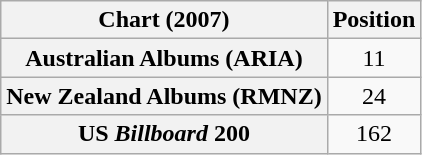<table class="wikitable sortable plainrowheaders" style="text-align:center">
<tr>
<th scope="col">Chart (2007)</th>
<th scope="col">Position</th>
</tr>
<tr>
<th scope="row">Australian Albums (ARIA)</th>
<td>11</td>
</tr>
<tr>
<th scope="row">New Zealand Albums (RMNZ)</th>
<td>24</td>
</tr>
<tr>
<th scope="row">US <em>Billboard</em> 200</th>
<td>162</td>
</tr>
</table>
